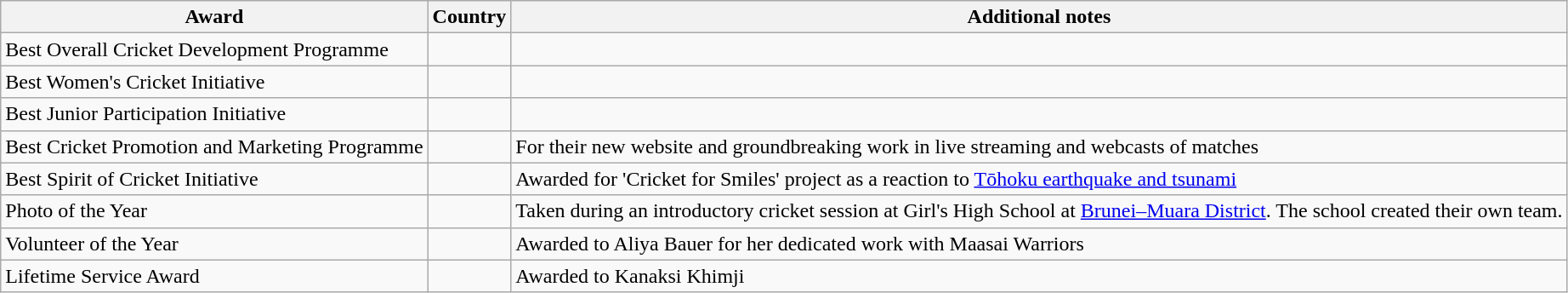<table class="wikitable">
<tr>
<th>Award</th>
<th>Country</th>
<th>Additional notes</th>
</tr>
<tr>
<td>Best Overall Cricket Development Programme</td>
<td></td>
<td></td>
</tr>
<tr>
<td>Best Women's Cricket Initiative</td>
<td></td>
<td></td>
</tr>
<tr>
<td>Best Junior Participation Initiative</td>
<td></td>
<td></td>
</tr>
<tr>
<td>Best Cricket Promotion and Marketing Programme</td>
<td></td>
<td>For their new website and groundbreaking work in live streaming and webcasts of matches</td>
</tr>
<tr>
<td>Best Spirit of Cricket Initiative</td>
<td></td>
<td>Awarded for 'Cricket for Smiles' project as a reaction to <a href='#'>Tōhoku earthquake and tsunami</a></td>
</tr>
<tr>
<td>Photo of the Year</td>
<td></td>
<td>Taken during an introductory cricket session at Girl's High School at <a href='#'>Brunei–Muara District</a>. The school created their own team.</td>
</tr>
<tr>
<td>Volunteer of the Year</td>
<td></td>
<td>Awarded to Aliya Bauer for her dedicated work with Maasai Warriors</td>
</tr>
<tr>
<td>Lifetime Service Award</td>
<td></td>
<td>Awarded to Kanaksi Khimji</td>
</tr>
</table>
